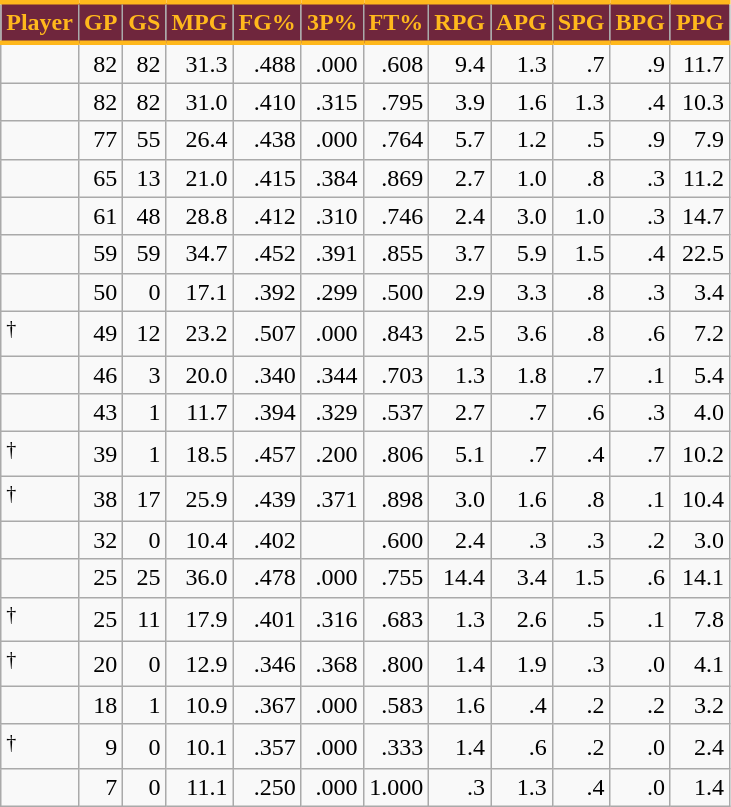<table class="wikitable sortable" style="text-align:right;">
<tr>
<th style="background:#6F263D; color:#FFB81C; border-top:#FFB81C 3px solid; border-bottom:#FFB81C 3px solid;">Player</th>
<th style="background:#6F263D; color:#FFB81C; border-top:#FFB81C 3px solid; border-bottom:#FFB81C 3px solid;">GP</th>
<th style="background:#6F263D; color:#FFB81C; border-top:#FFB81C 3px solid; border-bottom:#FFB81C 3px solid;">GS</th>
<th style="background:#6F263D; color:#FFB81C; border-top:#FFB81C 3px solid; border-bottom:#FFB81C 3px solid;">MPG</th>
<th style="background:#6F263D; color:#FFB81C; border-top:#FFB81C 3px solid; border-bottom:#FFB81C 3px solid;">FG%</th>
<th style="background:#6F263D; color:#FFB81C; border-top:#FFB81C 3px solid; border-bottom:#FFB81C 3px solid;">3P%</th>
<th style="background:#6F263D; color:#FFB81C; border-top:#FFB81C 3px solid; border-bottom:#FFB81C 3px solid;">FT%</th>
<th style="background:#6F263D; color:#FFB81C; border-top:#FFB81C 3px solid; border-bottom:#FFB81C 3px solid;">RPG</th>
<th style="background:#6F263D; color:#FFB81C; border-top:#FFB81C 3px solid; border-bottom:#FFB81C 3px solid;">APG</th>
<th style="background:#6F263D; color:#FFB81C; border-top:#FFB81C 3px solid; border-bottom:#FFB81C 3px solid;">SPG</th>
<th style="background:#6F263D; color:#FFB81C; border-top:#FFB81C 3px solid; border-bottom:#FFB81C 3px solid;">BPG</th>
<th style="background:#6F263D; color:#FFB81C; border-top:#FFB81C 3px solid; border-bottom:#FFB81C 3px solid;">PPG</th>
</tr>
<tr>
<td style="text-align:left;"></td>
<td>82</td>
<td>82</td>
<td>31.3</td>
<td>.488</td>
<td>.000</td>
<td>.608</td>
<td>9.4</td>
<td>1.3</td>
<td>.7</td>
<td>.9</td>
<td>11.7</td>
</tr>
<tr>
<td style="text-align:left;"></td>
<td>82</td>
<td>82</td>
<td>31.0</td>
<td>.410</td>
<td>.315</td>
<td>.795</td>
<td>3.9</td>
<td>1.6</td>
<td>1.3</td>
<td>.4</td>
<td>10.3</td>
</tr>
<tr>
<td style="text-align:left;"></td>
<td>77</td>
<td>55</td>
<td>26.4</td>
<td>.438</td>
<td>.000</td>
<td>.764</td>
<td>5.7</td>
<td>1.2</td>
<td>.5</td>
<td>.9</td>
<td>7.9</td>
</tr>
<tr>
<td style="text-align:left;"></td>
<td>65</td>
<td>13</td>
<td>21.0</td>
<td>.415</td>
<td>.384</td>
<td>.869</td>
<td>2.7</td>
<td>1.0</td>
<td>.8</td>
<td>.3</td>
<td>11.2</td>
</tr>
<tr>
<td style="text-align:left;"></td>
<td>61</td>
<td>48</td>
<td>28.8</td>
<td>.412</td>
<td>.310</td>
<td>.746</td>
<td>2.4</td>
<td>3.0</td>
<td>1.0</td>
<td>.3</td>
<td>14.7</td>
</tr>
<tr>
<td style="text-align:left;"></td>
<td>59</td>
<td>59</td>
<td>34.7</td>
<td>.452</td>
<td>.391</td>
<td>.855</td>
<td>3.7</td>
<td>5.9</td>
<td>1.5</td>
<td>.4</td>
<td>22.5</td>
</tr>
<tr>
<td style="text-align:left;"></td>
<td>50</td>
<td>0</td>
<td>17.1</td>
<td>.392</td>
<td>.299</td>
<td>.500</td>
<td>2.9</td>
<td>3.3</td>
<td>.8</td>
<td>.3</td>
<td>3.4</td>
</tr>
<tr>
<td style="text-align:left;"><sup>†</sup></td>
<td>49</td>
<td>12</td>
<td>23.2</td>
<td>.507</td>
<td>.000</td>
<td>.843</td>
<td>2.5</td>
<td>3.6</td>
<td>.8</td>
<td>.6</td>
<td>7.2</td>
</tr>
<tr>
<td style="text-align:left;"></td>
<td>46</td>
<td>3</td>
<td>20.0</td>
<td>.340</td>
<td>.344</td>
<td>.703</td>
<td>1.3</td>
<td>1.8</td>
<td>.7</td>
<td>.1</td>
<td>5.4</td>
</tr>
<tr>
<td style="text-align:left;"></td>
<td>43</td>
<td>1</td>
<td>11.7</td>
<td>.394</td>
<td>.329</td>
<td>.537</td>
<td>2.7</td>
<td>.7</td>
<td>.6</td>
<td>.3</td>
<td>4.0</td>
</tr>
<tr>
<td style="text-align:left;"><sup>†</sup></td>
<td>39</td>
<td>1</td>
<td>18.5</td>
<td>.457</td>
<td>.200</td>
<td>.806</td>
<td>5.1</td>
<td>.7</td>
<td>.4</td>
<td>.7</td>
<td>10.2</td>
</tr>
<tr>
<td style="text-align:left;"><sup>†</sup></td>
<td>38</td>
<td>17</td>
<td>25.9</td>
<td>.439</td>
<td>.371</td>
<td>.898</td>
<td>3.0</td>
<td>1.6</td>
<td>.8</td>
<td>.1</td>
<td>10.4</td>
</tr>
<tr>
<td style="text-align:left;"></td>
<td>32</td>
<td>0</td>
<td>10.4</td>
<td>.402</td>
<td></td>
<td>.600</td>
<td>2.4</td>
<td>.3</td>
<td>.3</td>
<td>.2</td>
<td>3.0</td>
</tr>
<tr>
<td style="text-align:left;"></td>
<td>25</td>
<td>25</td>
<td>36.0</td>
<td>.478</td>
<td>.000</td>
<td>.755</td>
<td>14.4</td>
<td>3.4</td>
<td>1.5</td>
<td>.6</td>
<td>14.1</td>
</tr>
<tr>
<td style="text-align:left;"><sup>†</sup></td>
<td>25</td>
<td>11</td>
<td>17.9</td>
<td>.401</td>
<td>.316</td>
<td>.683</td>
<td>1.3</td>
<td>2.6</td>
<td>.5</td>
<td>.1</td>
<td>7.8</td>
</tr>
<tr>
<td style="text-align:left;"><sup>†</sup></td>
<td>20</td>
<td>0</td>
<td>12.9</td>
<td>.346</td>
<td>.368</td>
<td>.800</td>
<td>1.4</td>
<td>1.9</td>
<td>.3</td>
<td>.0</td>
<td>4.1</td>
</tr>
<tr>
<td style="text-align:left;"></td>
<td>18</td>
<td>1</td>
<td>10.9</td>
<td>.367</td>
<td>.000</td>
<td>.583</td>
<td>1.6</td>
<td>.4</td>
<td>.2</td>
<td>.2</td>
<td>3.2</td>
</tr>
<tr>
<td style="text-align:left;"><sup>†</sup></td>
<td>9</td>
<td>0</td>
<td>10.1</td>
<td>.357</td>
<td>.000</td>
<td>.333</td>
<td>1.4</td>
<td>.6</td>
<td>.2</td>
<td>.0</td>
<td>2.4</td>
</tr>
<tr>
<td style="text-align:left;"></td>
<td>7</td>
<td>0</td>
<td>11.1</td>
<td>.250</td>
<td>.000</td>
<td>1.000</td>
<td>.3</td>
<td>1.3</td>
<td>.4</td>
<td>.0</td>
<td>1.4</td>
</tr>
</table>
